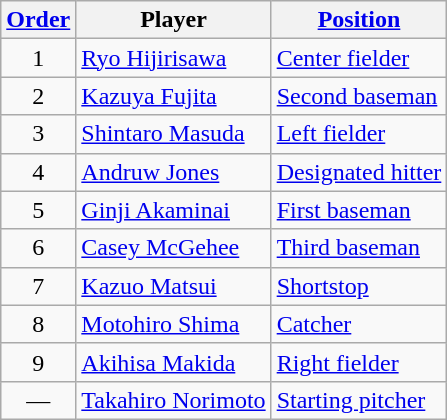<table class="wikitable" style="text-align:center;">
<tr>
<th><a href='#'>Order</a></th>
<th>Player</th>
<th><a href='#'>Position</a></th>
</tr>
<tr>
<td>1</td>
<td style="text-align:left;"><a href='#'>Ryo Hijirisawa</a></td>
<td style="text-align:left;"><a href='#'>Center fielder</a></td>
</tr>
<tr>
<td>2</td>
<td style="text-align:left;"><a href='#'>Kazuya Fujita</a></td>
<td style="text-align:left;"><a href='#'>Second baseman</a></td>
</tr>
<tr>
<td>3</td>
<td style="text-align:left;"><a href='#'>Shintaro Masuda</a></td>
<td style="text-align:left;"><a href='#'>Left fielder</a></td>
</tr>
<tr>
<td>4</td>
<td style="text-align:left;"><a href='#'>Andruw Jones</a></td>
<td style="text-align:left;"><a href='#'>Designated hitter</a></td>
</tr>
<tr>
<td>5</td>
<td style="text-align:left;"><a href='#'>Ginji Akaminai</a></td>
<td style="text-align:left;"><a href='#'>First baseman</a></td>
</tr>
<tr>
<td>6</td>
<td style="text-align:left;"><a href='#'>Casey McGehee</a></td>
<td style="text-align:left;"><a href='#'>Third baseman</a></td>
</tr>
<tr>
<td>7</td>
<td style="text-align:left;"><a href='#'>Kazuo Matsui</a></td>
<td style="text-align:left;"><a href='#'>Shortstop</a></td>
</tr>
<tr>
<td>8</td>
<td style="text-align:left;"><a href='#'>Motohiro Shima</a></td>
<td style="text-align:left;"><a href='#'>Catcher</a></td>
</tr>
<tr>
<td>9</td>
<td style="text-align:left;"><a href='#'>Akihisa Makida</a></td>
<td style="text-align:left;"><a href='#'>Right fielder</a></td>
</tr>
<tr>
<td>—</td>
<td style="text-align:left;"><a href='#'>Takahiro Norimoto</a></td>
<td style="text-align:left;"><a href='#'>Starting pitcher</a></td>
</tr>
</table>
